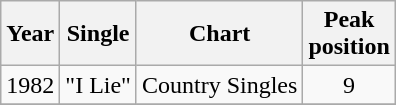<table class="wikitable" style="text-align: center;">
<tr>
<th>Year</th>
<th>Single</th>
<th>Chart</th>
<th>Peak<br>position</th>
</tr>
<tr>
<td>1982</td>
<td>"I Lie"</td>
<td>Country Singles</td>
<td>9</td>
</tr>
<tr>
</tr>
</table>
